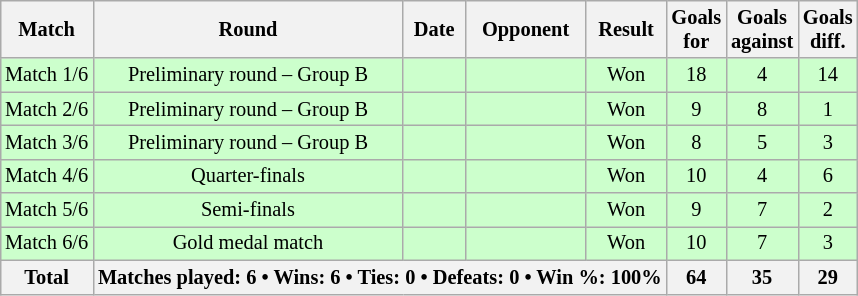<table class="wikitable sortable" style="text-align: center; font-size: 85%; margin-left: 1em;">
<tr>
<th>Match</th>
<th>Round</th>
<th>Date</th>
<th>Opponent</th>
<th>Result</th>
<th>Goals<br>for</th>
<th>Goals<br>against</th>
<th>Goals<br>diff.</th>
</tr>
<tr style="background-color: #ccffcc;">
<td>Match 1/6</td>
<td>Preliminary round – Group B</td>
<td style="text-align: right;"></td>
<td style="text-align: left;"></td>
<td>Won</td>
<td>18</td>
<td>4</td>
<td>14</td>
</tr>
<tr style="background-color: #ccffcc;">
<td>Match 2/6</td>
<td>Preliminary round – Group B</td>
<td style="text-align: right;"></td>
<td style="text-align: left;"></td>
<td>Won</td>
<td>9</td>
<td>8</td>
<td>1</td>
</tr>
<tr style="background-color: #ccffcc;">
<td>Match 3/6</td>
<td>Preliminary round – Group B</td>
<td style="text-align: right;"></td>
<td style="text-align: left;"></td>
<td>Won</td>
<td>8</td>
<td>5</td>
<td>3</td>
</tr>
<tr style="background-color: #ccffcc;">
<td>Match 4/6</td>
<td>Quarter-finals</td>
<td style="text-align: right;"></td>
<td style="text-align: left;"></td>
<td>Won</td>
<td>10</td>
<td>4</td>
<td>6</td>
</tr>
<tr style="background-color: #ccffcc;">
<td>Match 5/6</td>
<td>Semi-finals</td>
<td style="text-align: right;"></td>
<td style="text-align: left;"></td>
<td>Won</td>
<td>9</td>
<td>7</td>
<td>2</td>
</tr>
<tr style="background-color: #ccffcc;">
<td>Match 6/6</td>
<td>Gold medal match</td>
<td style="text-align: right;"></td>
<td style="text-align: left;"></td>
<td>Won</td>
<td>10</td>
<td>7</td>
<td>3</td>
</tr>
<tr>
<th>Total</th>
<th colspan="4">Matches played: 6 • Wins: 6 • Ties: 0 • Defeats: 0 • Win %: 100%</th>
<th>64</th>
<th>35</th>
<th>29</th>
</tr>
</table>
